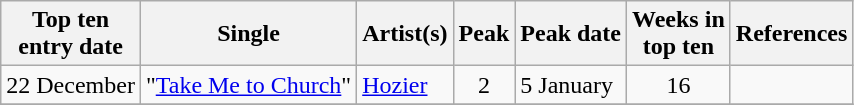<table class="wikitable sortable">
<tr>
<th>Top ten<br>entry date</th>
<th>Single</th>
<th>Artist(s)</th>
<th data-sort-type="number">Peak</th>
<th>Peak date</th>
<th data-sort-type="number">Weeks in<br>top ten</th>
<th>References</th>
</tr>
<tr>
<td>22 December</td>
<td>"<a href='#'>Take Me to Church</a>"</td>
<td><a href='#'>Hozier</a></td>
<td style="text-align:center;">2</td>
<td>5 January</td>
<td style="text-align:center;">16</td>
<td style="text-align:center;"></td>
</tr>
<tr>
</tr>
</table>
